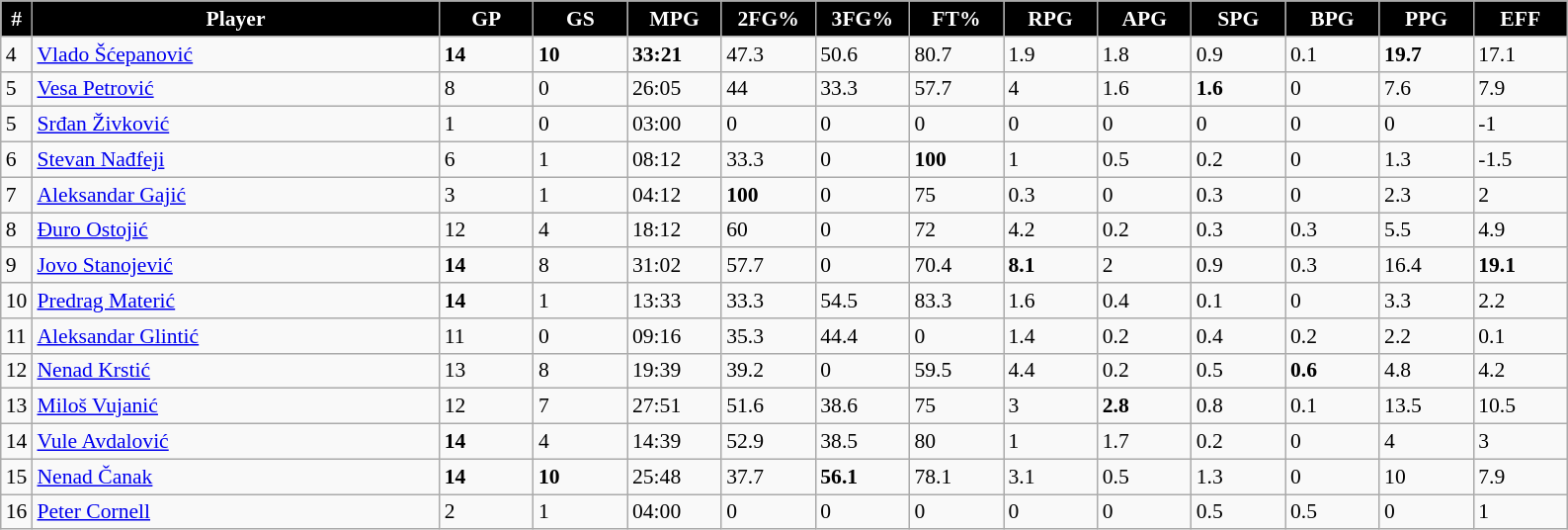<table class="wikitable sortable" style="font-size: 90%">
<tr>
<th style="background:black; color:white;" width="2%">#</th>
<th style="background:black; color:white;">Player</th>
<th style="background:black; color:white;" width="6%">GP</th>
<th style="background:black; color:white;" width="6%">GS</th>
<th style="background:black; color:white;" width="6%">MPG</th>
<th style="background:black; color:white;" width="6%">2FG%</th>
<th style="background:black; color:white;" width="6%">3FG%</th>
<th style="background:black; color:white;" width="6%">FT%</th>
<th style="background:black; color:white;" width="6%">RPG</th>
<th style="background:black; color:white;" width="6%">APG</th>
<th style="background:black; color:white;" width="6%">SPG</th>
<th style="background:black; color:white;" width="6%">BPG</th>
<th style="background:black; color:white;" width="6%">PPG</th>
<th style="background:black; color:white;" width="6%">EFF</th>
</tr>
<tr>
<td>4</td>
<td> <a href='#'>Vlado Šćepanović</a></td>
<td><strong>14</strong></td>
<td><strong>10</strong></td>
<td><strong>33:21</strong></td>
<td>47.3</td>
<td>50.6</td>
<td>80.7</td>
<td>1.9</td>
<td>1.8</td>
<td>0.9</td>
<td>0.1</td>
<td><strong>19.7</strong></td>
<td>17.1</td>
</tr>
<tr>
<td>5</td>
<td> <a href='#'>Vesa Petrović</a></td>
<td>8</td>
<td>0</td>
<td>26:05</td>
<td>44</td>
<td>33.3</td>
<td>57.7</td>
<td>4</td>
<td>1.6</td>
<td><strong>1.6</strong></td>
<td>0</td>
<td>7.6</td>
<td>7.9</td>
</tr>
<tr>
<td>5</td>
<td> <a href='#'>Srđan Živković</a></td>
<td>1</td>
<td>0</td>
<td>03:00</td>
<td>0</td>
<td>0</td>
<td>0</td>
<td>0</td>
<td>0</td>
<td>0</td>
<td>0</td>
<td>0</td>
<td>-1</td>
</tr>
<tr>
<td>6</td>
<td> <a href='#'>Stevan Nađfeji</a></td>
<td>6</td>
<td>1</td>
<td>08:12</td>
<td>33.3</td>
<td>0</td>
<td><strong>100</strong></td>
<td>1</td>
<td>0.5</td>
<td>0.2</td>
<td>0</td>
<td>1.3</td>
<td>-1.5</td>
</tr>
<tr>
<td>7</td>
<td> <a href='#'>Aleksandar Gajić</a></td>
<td>3</td>
<td>1</td>
<td>04:12</td>
<td><strong>100</strong></td>
<td>0</td>
<td>75</td>
<td>0.3</td>
<td>0</td>
<td>0.3</td>
<td>0</td>
<td>2.3</td>
<td>2</td>
</tr>
<tr>
<td>8</td>
<td> <a href='#'>Đuro Ostojić</a></td>
<td>12</td>
<td>4</td>
<td>18:12</td>
<td>60</td>
<td>0</td>
<td>72</td>
<td>4.2</td>
<td>0.2</td>
<td>0.3</td>
<td>0.3</td>
<td>5.5</td>
<td>4.9</td>
</tr>
<tr>
<td>9</td>
<td> <a href='#'>Jovo Stanojević</a></td>
<td><strong>14</strong></td>
<td>8</td>
<td>31:02</td>
<td>57.7</td>
<td>0</td>
<td>70.4</td>
<td><strong>8.1</strong></td>
<td>2</td>
<td>0.9</td>
<td>0.3</td>
<td>16.4</td>
<td><strong>19.1</strong></td>
</tr>
<tr>
<td>10</td>
<td> <a href='#'>Predrag Materić</a></td>
<td><strong>14</strong></td>
<td>1</td>
<td>13:33</td>
<td>33.3</td>
<td>54.5</td>
<td>83.3</td>
<td>1.6</td>
<td>0.4</td>
<td>0.1</td>
<td>0</td>
<td>3.3</td>
<td>2.2</td>
</tr>
<tr>
<td>11</td>
<td> <a href='#'>Aleksandar Glintić</a></td>
<td>11</td>
<td>0</td>
<td>09:16</td>
<td>35.3</td>
<td>44.4</td>
<td>0</td>
<td>1.4</td>
<td>0.2</td>
<td>0.4</td>
<td>0.2</td>
<td>2.2</td>
<td>0.1</td>
</tr>
<tr>
<td>12</td>
<td> <a href='#'>Nenad Krstić</a></td>
<td>13</td>
<td>8</td>
<td>19:39</td>
<td>39.2</td>
<td>0</td>
<td>59.5</td>
<td>4.4</td>
<td>0.2</td>
<td>0.5</td>
<td><strong>0.6</strong></td>
<td>4.8</td>
<td>4.2</td>
</tr>
<tr>
<td>13</td>
<td> <a href='#'>Miloš Vujanić</a></td>
<td>12</td>
<td>7</td>
<td>27:51</td>
<td>51.6</td>
<td>38.6</td>
<td>75</td>
<td>3</td>
<td><strong>2.8</strong></td>
<td>0.8</td>
<td>0.1</td>
<td>13.5</td>
<td>10.5</td>
</tr>
<tr>
<td>14</td>
<td> <a href='#'>Vule Avdalović</a></td>
<td><strong>14</strong></td>
<td>4</td>
<td>14:39</td>
<td>52.9</td>
<td>38.5</td>
<td>80</td>
<td>1</td>
<td>1.7</td>
<td>0.2</td>
<td>0</td>
<td>4</td>
<td>3</td>
</tr>
<tr>
<td>15</td>
<td> <a href='#'>Nenad Čanak</a></td>
<td><strong>14</strong></td>
<td><strong>10</strong></td>
<td>25:48</td>
<td>37.7</td>
<td><strong>56.1</strong></td>
<td>78.1</td>
<td>3.1</td>
<td>0.5</td>
<td>1.3</td>
<td>0</td>
<td>10</td>
<td>7.9</td>
</tr>
<tr>
<td>16</td>
<td> <a href='#'>Peter Cornell</a></td>
<td>2</td>
<td>1</td>
<td>04:00</td>
<td>0</td>
<td>0</td>
<td>0</td>
<td>0</td>
<td>0</td>
<td>0.5</td>
<td>0.5</td>
<td>0</td>
<td>1</td>
</tr>
</table>
